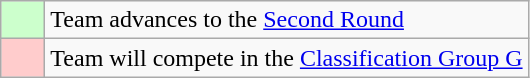<table class="wikitable">
<tr>
<td style="background:#cfc; width:22px;"></td>
<td>Team advances to the <a href='#'>Second Round</a></td>
</tr>
<tr>
<td style="background:#fcc;"></td>
<td>Team will compete in the <a href='#'>Classification Group G</a></td>
</tr>
</table>
